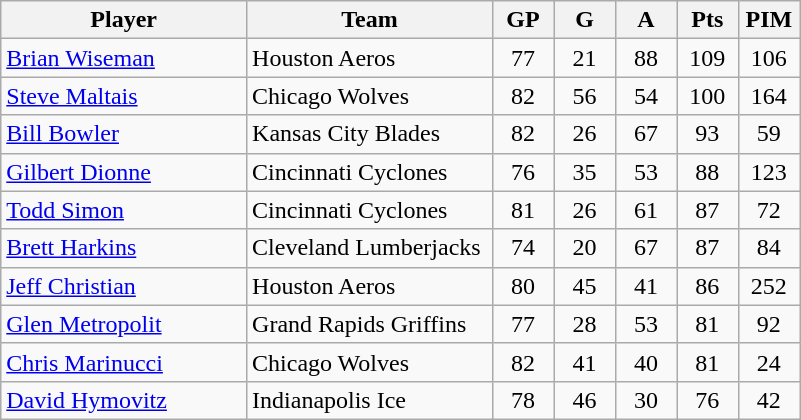<table class="wikitable">
<tr>
<th bgcolor="#DDDDFF" width="30%">Player</th>
<th bgcolor="#DDDDFF" width="30%">Team</th>
<th bgcolor="#DDDDFF" width="7.5%">GP</th>
<th bgcolor="#DDDDFF" width="7.5%">G</th>
<th bgcolor="#DDDDFF" width="7.5%">A</th>
<th bgcolor="#DDDDFF" width="7.5%">Pts</th>
<th bgcolor="#DDDDFF" width="7.5%">PIM</th>
</tr>
<tr align="center">
<td align="left"><a href='#'>Brian Wiseman</a></td>
<td align="left">Houston Aeros</td>
<td>77</td>
<td>21</td>
<td>88</td>
<td>109</td>
<td>106</td>
</tr>
<tr align="center">
<td align="left"><a href='#'>Steve Maltais</a></td>
<td align="left">Chicago Wolves</td>
<td>82</td>
<td>56</td>
<td>54</td>
<td>100</td>
<td>164</td>
</tr>
<tr align="center">
<td align="left"><a href='#'>Bill Bowler</a></td>
<td align="left">Kansas City Blades</td>
<td>82</td>
<td>26</td>
<td>67</td>
<td>93</td>
<td>59</td>
</tr>
<tr align="center">
<td align="left"><a href='#'>Gilbert Dionne</a></td>
<td align="left">Cincinnati Cyclones</td>
<td>76</td>
<td>35</td>
<td>53</td>
<td>88</td>
<td>123</td>
</tr>
<tr align="center">
<td align="left"><a href='#'>Todd Simon</a></td>
<td align="left">Cincinnati Cyclones</td>
<td>81</td>
<td>26</td>
<td>61</td>
<td>87</td>
<td>72</td>
</tr>
<tr align="center">
<td align="left"><a href='#'>Brett Harkins</a></td>
<td align="left">Cleveland Lumberjacks</td>
<td>74</td>
<td>20</td>
<td>67</td>
<td>87</td>
<td>84</td>
</tr>
<tr align="center">
<td align="left"><a href='#'>Jeff Christian</a></td>
<td align="left">Houston Aeros</td>
<td>80</td>
<td>45</td>
<td>41</td>
<td>86</td>
<td>252</td>
</tr>
<tr align="center">
<td align="left"><a href='#'>Glen Metropolit</a></td>
<td align="left">Grand Rapids Griffins</td>
<td>77</td>
<td>28</td>
<td>53</td>
<td>81</td>
<td>92</td>
</tr>
<tr align="center">
<td align="left"><a href='#'>Chris Marinucci</a></td>
<td align="left">Chicago Wolves</td>
<td>82</td>
<td>41</td>
<td>40</td>
<td>81</td>
<td>24</td>
</tr>
<tr align="center">
<td align="left"><a href='#'>David Hymovitz</a></td>
<td align="left">Indianapolis Ice</td>
<td>78</td>
<td>46</td>
<td>30</td>
<td>76</td>
<td>42</td>
</tr>
</table>
